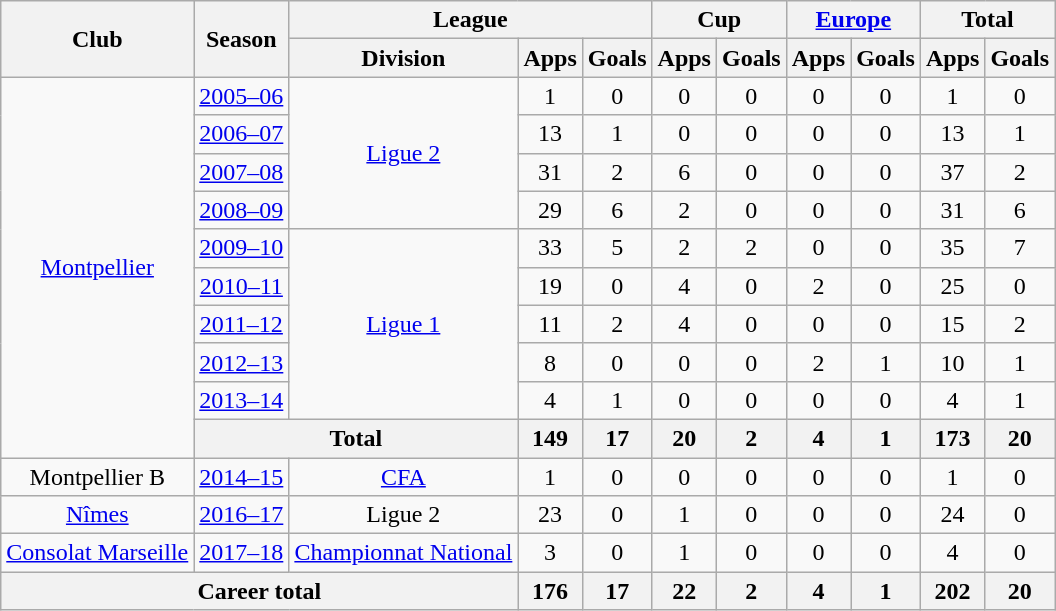<table class="wikitable" style="text-align:center">
<tr>
<th rowspan="2">Club</th>
<th rowspan="2">Season</th>
<th colspan="3">League</th>
<th colspan="2">Cup</th>
<th colspan="2"><a href='#'>Europe</a></th>
<th colspan="2">Total</th>
</tr>
<tr>
<th>Division</th>
<th>Apps</th>
<th>Goals</th>
<th>Apps</th>
<th>Goals</th>
<th>Apps</th>
<th>Goals</th>
<th>Apps</th>
<th>Goals</th>
</tr>
<tr>
<td rowspan="10"><a href='#'>Montpellier</a></td>
<td><a href='#'>2005–06</a></td>
<td rowspan="4"><a href='#'>Ligue 2</a></td>
<td>1</td>
<td>0</td>
<td>0</td>
<td>0</td>
<td>0</td>
<td>0</td>
<td>1</td>
<td>0</td>
</tr>
<tr>
<td><a href='#'>2006–07</a></td>
<td>13</td>
<td>1</td>
<td>0</td>
<td>0</td>
<td>0</td>
<td>0</td>
<td>13</td>
<td>1</td>
</tr>
<tr>
<td><a href='#'>2007–08</a></td>
<td>31</td>
<td>2</td>
<td>6</td>
<td>0</td>
<td>0</td>
<td>0</td>
<td>37</td>
<td>2</td>
</tr>
<tr>
<td><a href='#'>2008–09</a></td>
<td>29</td>
<td>6</td>
<td>2</td>
<td>0</td>
<td>0</td>
<td>0</td>
<td>31</td>
<td>6</td>
</tr>
<tr>
<td><a href='#'>2009–10</a></td>
<td rowspan="5"><a href='#'>Ligue 1</a></td>
<td>33</td>
<td>5</td>
<td>2</td>
<td>2</td>
<td>0</td>
<td>0</td>
<td>35</td>
<td>7</td>
</tr>
<tr>
<td><a href='#'>2010–11</a></td>
<td>19</td>
<td>0</td>
<td>4</td>
<td>0</td>
<td>2</td>
<td>0</td>
<td>25</td>
<td>0</td>
</tr>
<tr>
<td><a href='#'>2011–12</a></td>
<td>11</td>
<td>2</td>
<td>4</td>
<td>0</td>
<td>0</td>
<td>0</td>
<td>15</td>
<td>2</td>
</tr>
<tr>
<td><a href='#'>2012–13</a></td>
<td>8</td>
<td>0</td>
<td>0</td>
<td>0</td>
<td>2</td>
<td>1</td>
<td>10</td>
<td>1</td>
</tr>
<tr>
<td><a href='#'>2013–14</a></td>
<td>4</td>
<td>1</td>
<td>0</td>
<td>0</td>
<td>0</td>
<td>0</td>
<td>4</td>
<td>1</td>
</tr>
<tr>
<th colspan="2">Total</th>
<th>149</th>
<th>17</th>
<th>20</th>
<th>2</th>
<th>4</th>
<th>1</th>
<th>173</th>
<th>20</th>
</tr>
<tr>
<td>Montpellier B</td>
<td><a href='#'>2014–15</a></td>
<td><a href='#'>CFA</a></td>
<td>1</td>
<td>0</td>
<td>0</td>
<td>0</td>
<td>0</td>
<td>0</td>
<td>1</td>
<td>0</td>
</tr>
<tr>
<td><a href='#'>Nîmes</a></td>
<td><a href='#'>2016–17</a></td>
<td>Ligue 2</td>
<td>23</td>
<td>0</td>
<td>1</td>
<td>0</td>
<td>0</td>
<td>0</td>
<td>24</td>
<td>0</td>
</tr>
<tr>
<td><a href='#'>Consolat Marseille</a></td>
<td><a href='#'>2017–18</a></td>
<td><a href='#'>Championnat National</a></td>
<td>3</td>
<td>0</td>
<td>1</td>
<td>0</td>
<td>0</td>
<td>0</td>
<td>4</td>
<td>0</td>
</tr>
<tr>
<th colspan="3">Career total</th>
<th>176</th>
<th>17</th>
<th>22</th>
<th>2</th>
<th>4</th>
<th>1</th>
<th>202</th>
<th>20</th>
</tr>
</table>
